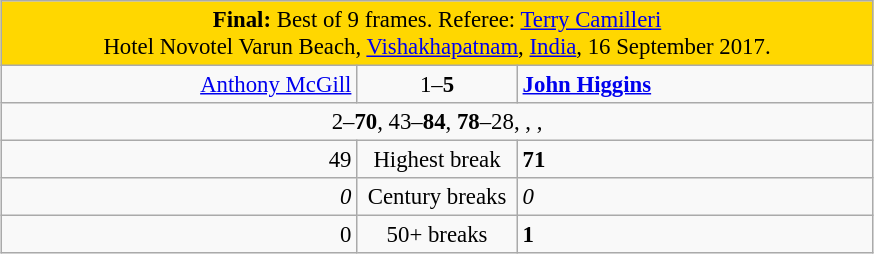<table class="wikitable" style="font-size: 95%; margin: 1em auto 1em auto;">
<tr>
<td colspan="3" align="center" bgcolor="#ffd700"><strong>Final:</strong> Best of 9 frames. Referee: <a href='#'>Terry Camilleri</a><br> Hotel Novotel Varun Beach, <a href='#'>Vishakhapatnam</a>, <a href='#'>India</a>, 16 September 2017.</td>
</tr>
<tr>
<td width="230" align="right"><a href='#'>Anthony McGill</a><br></td>
<td width="100" align="center">1–<strong>5</strong></td>
<td width="230"><strong><a href='#'>John Higgins</a></strong><br></td>
</tr>
<tr>
<td colspan="3" align="center" style="font-size: 100%">2–<strong>70</strong>, 43–<strong>84</strong>, <strong>78</strong>–28, , , </td>
</tr>
<tr>
<td align="right">49</td>
<td align="center">Highest break</td>
<td><strong>71</strong></td>
</tr>
<tr>
<td align="right"><em>0</em></td>
<td align="center">Century breaks</td>
<td><em>0</em></td>
</tr>
<tr>
<td align="right">0</td>
<td align="center">50+ breaks</td>
<td><strong>1</strong></td>
</tr>
</table>
